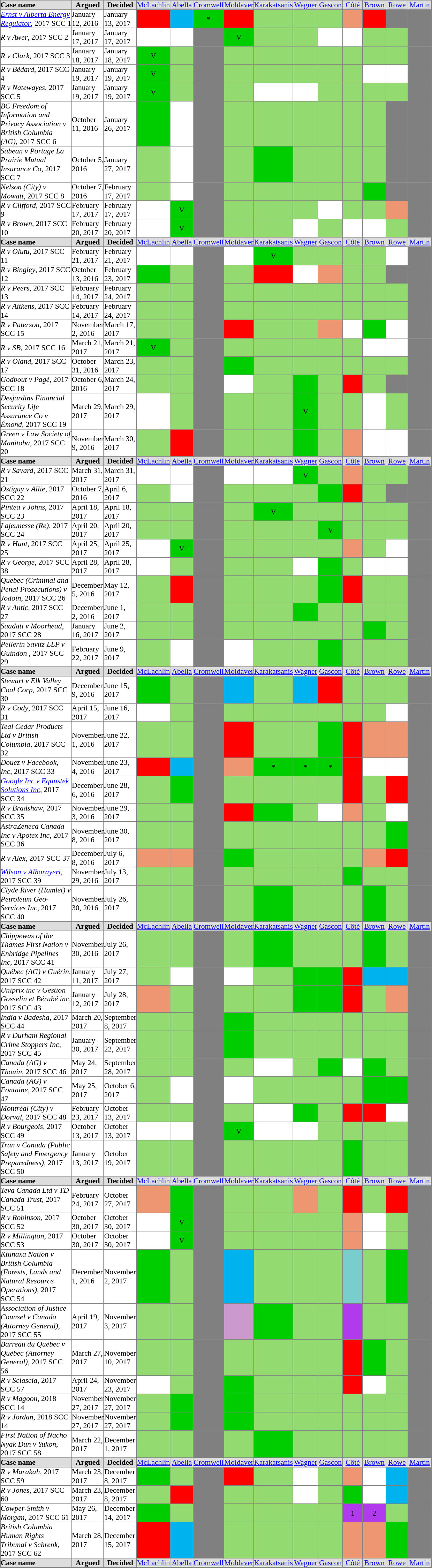<table cellpadding="0" cellspacing="1" border="1"  style="margin:auto; border-collapse:collapse; font-size:90%; width:825px;">
<tr style="text-align:center;">
<th style="background:#ddd; text-align:left;">Case name</th>
<th style="background:#ddd; width:50px;">Argued</th>
<th style="background:#ddd; width:50px;">Decided</th>
<td style="background:#ddd; width:50px;"><a href='#'>McLachlin</a></td>
<td style="background:#ddd; width:50px;"><a href='#'>Abella</a></td>
<td style="background:#ddd; width:50px;"><a href='#'>Cromwell</a></td>
<td style="background:#ddd; width:50px;"><a href='#'>Moldaver</a></td>
<td style="background:#ddd; width:50px;"><a href='#'>Karakatsanis</a></td>
<td style="background:#ddd; width:50px;"><a href='#'>Wagner</a></td>
<td style="background:#ddd; width:50px;"><a href='#'>Gascon</a></td>
<td style="background:#ddd; width:50px;"><a href='#'>Côté</a></td>
<td style="background:#ddd; width:50px;"><a href='#'>Brown</a></td>
<td style="background:#ddd; width:50px;"><a href='#'>Rowe</a></td>
<td style="background:#ddd; width:50px;"><a href='#'>Martin</a></td>
</tr>
<tr align=center>
<td style="width:200px; text-align:left;"><em><a href='#'>Ernst v Alberta Energy Regulator</a></em>, 2017 SCC 1 </td>
<td align=left>January 12, 2016</td>
<td align=left>January 13, 2017</td>
<td style="background:#f00"></td>
<td style="background:#00b2ee"></td>
<td style="background:#00cd00;text-align:center;">*</td>
<td style="background:#f00"></td>
<td style="background:#93db70"></td>
<td style="background:#93db70"></td>
<td style="background:#93db70"></td>
<td style="background:#ee9572"></td>
<td style="background:#f00"></td>
<td style="background:grey"></td>
<td style="background:grey"></td>
</tr>
<tr align=center>
<td style="width:200px; text-align:left;"><em>R v Awer</em>, 2017 SCC 2 </td>
<td align=left>January 17, 2017</td>
<td align=left>January 17, 2017</td>
<td style="background:#"></td>
<td style="background:#"></td>
<td style="background:grey"></td>
<td style="background:#00cd00;text-align:center;">V</td>
<td style="background:#93db70"></td>
<td style="background:#93db70"></td>
<td style="background:#"></td>
<td style="background:#"></td>
<td style="background:#93db70"></td>
<td style="background:#93db70"></td>
<td style="background:grey"></td>
</tr>
<tr align=center>
<td style="width:200px; text-align:left;"><em>R v Clark</em>, 2017 SCC 3 </td>
<td align=left>January 18, 2017</td>
<td align=left>January 18, 2017</td>
<td style="background:#00cd00;text-align:center;">V</td>
<td style="background:#93db70"></td>
<td style="background:grey"></td>
<td style="background:#93db70"></td>
<td style="background:#93db70"></td>
<td style="background:#93db70"></td>
<td style="background:#93db70"></td>
<td style="background:#93db70"></td>
<td style="background:#93db70"></td>
<td style="background:#93db70"></td>
<td style="background:grey"></td>
</tr>
<tr align=center>
<td style="width:200px; text-align:left;"><em>R v Bédard</em>, 2017 SCC 4 </td>
<td align=left>January 19, 2017</td>
<td align=left>January 19, 2017</td>
<td style="background:#00cd00;text-align:center;">V</td>
<td style="background:#93db70"></td>
<td style="background:grey"></td>
<td style="background:#93db70"></td>
<td style="background:#93db70"></td>
<td style="background:#93db70"></td>
<td style="background:#93db70"></td>
<td style="background:#93db70"></td>
<td style="background:#"></td>
<td style="background:#"></td>
<td style="background:grey"></td>
</tr>
<tr align=center>
<td style="width:200px; text-align:left;"><em>R v Natewayes</em>, 2017 SCC 5 </td>
<td align=left>January 19, 2017</td>
<td align=left>January 19, 2017</td>
<td style="background:#00cd00;text-align:center;">V</td>
<td style="background:#93db70"></td>
<td style="background:grey"></td>
<td style="background:#93db70"></td>
<td style="background:#"></td>
<td style="background:#"></td>
<td style="background:#93db70"></td>
<td style="background:#93db70"></td>
<td style="background:#93db70"></td>
<td style="background:#93db70"></td>
<td style="background:grey"></td>
</tr>
<tr align=center>
<td style="width:200px; text-align:left;"><em>BC Freedom of Information and Privacy Association v British Columbia (AG)</em>, 2017 SCC 6 </td>
<td align=left>October 11, 2016</td>
<td align=left>January 26, 2017</td>
<td style="background:#00cd00"></td>
<td style="background:#"></td>
<td style="background:grey"></td>
<td style="background:#93db70"></td>
<td style="background:#93db70"></td>
<td style="background:#93db70"></td>
<td style="background:#93db70"></td>
<td style="background:#93db70"></td>
<td style="background:#93db70"></td>
<td style="background:grey"></td>
<td style="background:grey"></td>
</tr>
<tr align=center>
<td style="width:200px; text-align:left;"><em>Sabean v Portage La Prairie Mutual Insurance Co</em>, 2017 SCC 7 </td>
<td align=left>October 5, 2016</td>
<td align=left>January 27, 2017</td>
<td style="background:#93db70"></td>
<td style="background:#"></td>
<td style="background:grey"></td>
<td style="background:#93db70"></td>
<td style="background:#00cd00"></td>
<td style="background:#93db70"></td>
<td style="background:#93db70"></td>
<td style="background:#93db70"></td>
<td style="background:#93db70"></td>
<td style="background:grey"></td>
<td style="background:grey"></td>
</tr>
<tr align=center>
<td style="width:200px; text-align:left;"><em>Nelson (City) v Mowatt</em>, 2017 SCC 8 </td>
<td align=left>October 7, 2016</td>
<td align=left>February 17, 2017</td>
<td style="background:#93db70"></td>
<td style="background:#"></td>
<td style="background:grey"></td>
<td style="background:#93db70"></td>
<td style="background:#93db70"></td>
<td style="background:#93db70"></td>
<td style="background:#93db70"></td>
<td style="background:#93db70"></td>
<td style="background:#00cd00"></td>
<td style="background:grey"></td>
<td style="background:grey"></td>
</tr>
<tr align=center>
<td style="width:200px; text-align:left;"><em>R v Clifford</em>, 2017 SCC 9 </td>
<td align=left>February 17, 2017</td>
<td align=left>February 17, 2017</td>
<td style="background:#"></td>
<td style="background:#00cd00;text-align:center;">V</td>
<td style="background:grey"></td>
<td style="background:#93db70"></td>
<td style="background:#93db70"></td>
<td style="background:#93db70"></td>
<td style="background:#"></td>
<td style="background:#93db70"></td>
<td style="background:#93db70"></td>
<td style="background:#ee9572"></td>
<td style="background:grey"></td>
</tr>
<tr align=center>
<td style="width:200px; text-align:left;"><em>R v Brown</em>, 2017 SCC 10 </td>
<td align=left>February 20, 2017</td>
<td align=left>February 20, 2017</td>
<td style="background:#"></td>
<td style="background:#00cd00;text-align:center;">V</td>
<td style="background:grey"></td>
<td style="background:#93db70"></td>
<td style="background:#93db70"></td>
<td style="background:#"></td>
<td style="background:#93db70"></td>
<td style="background:#"></td>
<td style="background:#"></td>
<td style="background:#93db70"></td>
<td style="background:grey"></td>
</tr>
<tr style="text-align:center;">
<th style="background:#ddd; text-align:left;">Case name</th>
<th style="background:#ddd; width:50px;">Argued</th>
<th style="background:#ddd; width:50px;">Decided</th>
<td style="background:#ddd; width:50px;"><a href='#'>McLachlin</a></td>
<td style="background:#ddd; width:50px;"><a href='#'>Abella</a></td>
<td style="background:#ddd; width:50px;"><a href='#'>Cromwell</a></td>
<td style="background:#ddd; width:50px;"><a href='#'>Moldaver</a></td>
<td style="background:#ddd; width:50px;"><a href='#'>Karakatsanis</a></td>
<td style="background:#ddd; width:50px;"><a href='#'>Wagner</a></td>
<td style="background:#ddd; width:50px;"><a href='#'>Gascon</a></td>
<td style="background:#ddd; width:50px;"><a href='#'>Côté</a></td>
<td style="background:#ddd; width:50px;"><a href='#'>Brown</a></td>
<td style="background:#ddd; width:50px;"><a href='#'>Rowe</a></td>
<td style="background:#ddd; width:50px;"><a href='#'>Martin</a></td>
</tr>
<tr align=center>
<td style="width:200px; text-align:left;"><em>R v Olutu</em>, 2017 SCC 11 </td>
<td align=left>February 21, 2017</td>
<td align=left>February 21, 2017</td>
<td style="background:#"></td>
<td style="background:#"></td>
<td style="background:grey"></td>
<td style="background:#"></td>
<td style="background:#00cd00;text-align:center;">V</td>
<td style="background:#93db70"></td>
<td style="background:#93db70"></td>
<td style="background:#93db70"></td>
<td style="background:#93db70"></td>
<td style="background:#"></td>
<td style="background:grey"></td>
</tr>
<tr align=center>
<td style="width:200px; text-align:left;"><em>R v Bingley</em>, 2017 SCC 12 </td>
<td align=left>October 13, 2016</td>
<td align=left>February 23, 2017</td>
<td style="background:#00cd00"></td>
<td style="background:#93db70"></td>
<td style="background:grey"></td>
<td style="background:#93db70"></td>
<td style="background:#f00"></td>
<td style="background:#"></td>
<td style="background:#ee9572"></td>
<td style="background:#93db70"></td>
<td style="background:#93db70"></td>
<td style="background:grey"></td>
<td style="background:grey"></td>
</tr>
<tr align=center>
<td style="width:200px; text-align:left;"><em>R v Peers</em>, 2017 SCC 13 </td>
<td align=left>February 14, 2017</td>
<td align=left>February 24, 2017</td>
<td style="background:#93db70"></td>
<td style="background:#93db70"></td>
<td style="background:grey"></td>
<td style="background:#93db70"></td>
<td style="background:#93db70"></td>
<td style="background:#93db70"></td>
<td style="background:#93db70"></td>
<td style="background:#93db70"></td>
<td style="background:#93db70"></td>
<td style="background:#93db70"></td>
<td style="background:grey"></td>
</tr>
<tr align=center>
<td style="width:200px; text-align:left;"><em>R v Aitkens</em>, 2017 SCC 14 </td>
<td align=left>February 14, 2017</td>
<td align=left>February 24, 2017</td>
<td style="background:#93db70"></td>
<td style="background:#93db70"></td>
<td style="background:grey"></td>
<td style="background:#93db70"></td>
<td style="background:#93db70"></td>
<td style="background:#93db70"></td>
<td style="background:#93db70"></td>
<td style="background:#93db70"></td>
<td style="background:#93db70"></td>
<td style="background:#93db70"></td>
<td style="background:grey"></td>
</tr>
<tr align=center>
<td style="width:200px; text-align:left;"><em>R v Paterson</em>, 2017 SCC 15 </td>
<td align=left>November 2, 2016</td>
<td align=left>March 17, 2017</td>
<td style="background:#93db70"></td>
<td style="background:#93db70"></td>
<td style="background:grey"></td>
<td style="background:#f00"></td>
<td style="background:#93db70"></td>
<td style="background:#93db70"></td>
<td style="background:#ee9572"></td>
<td style="background:#"></td>
<td style="background:#00cd00"></td>
<td style="background:#"></td>
<td style="background:grey"></td>
</tr>
<tr align=center>
<td style="width:200px; text-align:left;"><em>R v SB</em>, 2017 SCC 16 </td>
<td align=left>March 21, 2017</td>
<td align=left>March 21, 2017</td>
<td style="background:#00cd00;text-align:center;">V</td>
<td style="background:#93db70"></td>
<td style="background:grey"></td>
<td style="background:#93db70"></td>
<td style="background:#93db70"></td>
<td style="background:#93db70"></td>
<td style="background:#93db70"></td>
<td style="background:#93db70"></td>
<td style="background:#"></td>
<td style="background:#"></td>
<td style="background:grey"></td>
</tr>
<tr align=center>
<td style="width:200px; text-align:left;"><em>R v Oland</em>, 2017 SCC 17 </td>
<td align=left>October 31, 2016</td>
<td align=left>March 23, 2017</td>
<td style="background:#93db70"></td>
<td style="background:#93db70"></td>
<td style="background:grey"></td>
<td style="background:#00cd00"></td>
<td style="background:#93db70"></td>
<td style="background:#93db70"></td>
<td style="background:#93db70"></td>
<td style="background:#93db70"></td>
<td style="background:#93db70"></td>
<td style="background:#93db70"></td>
<td style="background:grey"></td>
</tr>
<tr align=center>
<td style="width:200px; text-align:left;"><em>Godbout v Pagé</em>, 2017 SCC 18 </td>
<td align=left>October 6, 2016</td>
<td align=left>March 24, 2017</td>
<td style="background:#93db70"></td>
<td style="background:#93db70"></td>
<td style="background:grey"></td>
<td style="background:#"></td>
<td style="background:#93db70"></td>
<td style="background:#00cd00"></td>
<td style="background:#93db70"></td>
<td style="background:#f00"></td>
<td style="background:#93db70"></td>
<td style="background:grey"></td>
<td style="background:grey"></td>
</tr>
<tr align=center>
<td style="width:200px; text-align:left;"><em>Desjardins Financial Security Life Assurance Co v Émond</em>, 2017 SCC 19 </td>
<td align=left>March 29, 2017</td>
<td align=left>March 29, 2017</td>
<td style="background:#"></td>
<td style="background:#93db70"></td>
<td style="background:grey"></td>
<td style="background:#93db70"></td>
<td style="background:#93db70"></td>
<td style="background:#00cd00;text-align:center;">V</td>
<td style="background:#93db70"></td>
<td style="background:#93db70"></td>
<td style="background:#"></td>
<td style="background:#93db70"></td>
<td style="background:grey"></td>
</tr>
<tr align=center>
<td style="width:200px; text-align:left;"><em>Green v Law Society of Manitoba</em>, 2017 SCC 20 </td>
<td align=left>November 9, 2016</td>
<td align=left>March 30, 2017</td>
<td style="background:#93db70"></td>
<td style="background:#f00"></td>
<td style="background:grey"></td>
<td style="background:#93db70"></td>
<td style="background:#93db70"></td>
<td style="background:#00cd00"></td>
<td style="background:#93db70"></td>
<td style="background:#ee9572"></td>
<td style="background:#"></td>
<td style="background:#"></td>
<td style="background:grey"></td>
</tr>
<tr style="text-align:center;">
<th style="background:#ddd; text-align:left;">Case name</th>
<th style="background:#ddd; width:50px;">Argued</th>
<th style="background:#ddd; width:50px;">Decided</th>
<td style="background:#ddd; width:50px;"><a href='#'>McLachlin</a></td>
<td style="background:#ddd; width:50px;"><a href='#'>Abella</a></td>
<td style="background:#ddd; width:50px;"><a href='#'>Cromwell</a></td>
<td style="background:#ddd; width:50px;"><a href='#'>Moldaver</a></td>
<td style="background:#ddd; width:50px;"><a href='#'>Karakatsanis</a></td>
<td style="background:#ddd; width:50px;"><a href='#'>Wagner</a></td>
<td style="background:#ddd; width:50px;"><a href='#'>Gascon</a></td>
<td style="background:#ddd; width:50px;"><a href='#'>Côté</a></td>
<td style="background:#ddd; width:50px;"><a href='#'>Brown</a></td>
<td style="background:#ddd; width:50px;"><a href='#'>Rowe</a></td>
<td style="background:#ddd; width:50px;"><a href='#'>Martin</a></td>
</tr>
<tr align=center>
<td style="width:200px; text-align:left;"><em>R v Savard</em>, 2017 SCC 21 </td>
<td align=left>March 31, 2017</td>
<td align=left>March 31, 2017</td>
<td style="background:#"></td>
<td style="background:#"></td>
<td style="background:grey"></td>
<td style="background:#"></td>
<td style="background:#"></td>
<td style="background:#00cd00;text-align:center;">V</td>
<td style="background:#93db70"></td>
<td style="background:#ee9572"></td>
<td style="background:#93db70"></td>
<td style="background:#93db70"></td>
<td style="background:grey"></td>
</tr>
<tr align=center>
<td style="width:200px; text-align:left;"><em>Ostiguy v Allie</em>, 2017 SCC 22 </td>
<td align=left>October 7, 2016</td>
<td align=left>April 6, 2017</td>
<td style="background:#93db70"></td>
<td style="background:#"></td>
<td style="background:grey"></td>
<td style="background:#93db70"></td>
<td style="background:#93db70"></td>
<td style="background:#93db70"></td>
<td style="background:#00cd00"></td>
<td style="background:#f00"></td>
<td style="background:#93db70"></td>
<td style="background:grey"></td>
<td style="background:grey"></td>
</tr>
<tr align=center>
<td style="width:200px; text-align:left;"><em>Pintea v Johns</em>, 2017 SCC 23 </td>
<td align=left>April 18, 2017</td>
<td align=left>April 18, 2017</td>
<td style="background:#93db70"></td>
<td style="background:#93db70"></td>
<td style="background:grey"></td>
<td style="background:#93db70"></td>
<td style="background:#00cd00;text-align:center;">V</td>
<td style="background:#93db70"></td>
<td style="background:#93db70"></td>
<td style="background:#93db70"></td>
<td style="background:#93db70"></td>
<td style="background:#93db70"></td>
<td style="background:grey"></td>
</tr>
<tr align=center>
<td style="width:200px; text-align:left;"><em>Lajeunesse (Re)</em>, 2017 SCC 24 </td>
<td align=left>April 20, 2017</td>
<td align=left>April 20, 2017</td>
<td style="background:#93db70"></td>
<td style="background:#93db70"></td>
<td style="background:grey"></td>
<td style="background:#93db70"></td>
<td style="background:#93db70"></td>
<td style="background:#93db70"></td>
<td style="background:#00cd00;text-align:center;">V</td>
<td style="background:#93db70"></td>
<td style="background:#93db70"></td>
<td style="background:#93db70"></td>
<td style="background:grey"></td>
</tr>
<tr align=center>
<td style="width:200px; text-align:left;"><em>R v Hunt</em>, 2017 SCC 25 </td>
<td align=left>April 25, 2017</td>
<td align=left>April 25, 2017</td>
<td style="background:#"></td>
<td style="background:#00cd00;text-align:center;">V</td>
<td style="background:grey"></td>
<td style="background:#93db70"></td>
<td style="background:#93db70"></td>
<td style="background:#93db70"></td>
<td style="background:#93db70"></td>
<td style="background:#ee9572"></td>
<td style="background:#93db70"></td>
<td style="background:#"></td>
<td style="background:grey"></td>
</tr>
<tr align=center>
<td style="width:200px; text-align:left;"><em>R v George</em>, 2017 SCC 38 </td>
<td align=left>April 28, 2017</td>
<td align=left>April 28, 2017</td>
<td style="background:#"></td>
<td style="background:#93db70"></td>
<td style="background:grey"></td>
<td style="background:#93db70"></td>
<td style="background:#93db70"></td>
<td style="background:#"></td>
<td style="background:#00cd00"></td>
<td style="background:#93db70"></td>
<td style="background:#"></td>
<td style="background:#"></td>
<td style="background:grey"></td>
</tr>
<tr align=center>
<td style="width:200px; text-align:left;"><em>Quebec (Criminal and Penal Prosecutions) v Jodoin</em>, 2017 SCC 26 </td>
<td align=left>December 5, 2016</td>
<td align=left>May 12, 2017</td>
<td style="background:#93db70"></td>
<td style="background:#f00"></td>
<td style="background:grey"></td>
<td style="background:#93db70"></td>
<td style="background:#93db70"></td>
<td style="background:#93db70"></td>
<td style="background:#00cd00"></td>
<td style="background:#f00"></td>
<td style="background:#93db70"></td>
<td style="background:#93db70"></td>
<td style="background:grey"></td>
</tr>
<tr align=center>
<td style="width:200px; text-align:left;"><em>R v Antic</em>, 2017 SCC 27 </td>
<td align=left>December 2, 2016</td>
<td align=left>June 1, 2017</td>
<td style="background:#93db70"></td>
<td style="background:#93db70"></td>
<td style="background:grey"></td>
<td style="background:#93db70"></td>
<td style="background:#93db70"></td>
<td style="background:#00cd00"></td>
<td style="background:#93db70"></td>
<td style="background:#93db70"></td>
<td style="background:#93db70"></td>
<td style="background:#93db70"></td>
<td style="background:grey"></td>
</tr>
<tr align=center>
<td style="width:200px; text-align:left;"><em>Saadati v Moorhead</em>, 2017 SCC 28 </td>
<td align=left>January 16, 2017</td>
<td align=left>June 2, 2017</td>
<td style="background:#93db70"></td>
<td style="background:#93db70"></td>
<td style="background:grey"></td>
<td style="background:#93db70"></td>
<td style="background:#93db70"></td>
<td style="background:#93db70"></td>
<td style="background:#93db70"></td>
<td style="background:#93db70"></td>
<td style="background:#00cd00"></td>
<td style="background:#93db70"></td>
<td style="background:grey"></td>
</tr>
<tr align=center>
<td style="width:200px; text-align:left;"><em>Pellerin Savitz LLP v Guindon</em> , 2017 SCC 29</td>
<td align=left>February 22, 2017</td>
<td align=left>June 9, 2017</td>
<td style="background:#93db70"></td>
<td style="background:#"></td>
<td style="background:grey"></td>
<td style="background:#"></td>
<td style="background:#93db70"></td>
<td style="background:#93db70"></td>
<td style="background:#00cd00"></td>
<td style="background:#93db70"></td>
<td style="background:#93db70"></td>
<td style="background:#93db70"></td>
<td style="background:grey"></td>
</tr>
<tr style="text-align:center;">
<th style="background:#ddd; text-align:left;">Case name</th>
<th style="background:#ddd; width:50px;">Argued</th>
<th style="background:#ddd; width:50px;">Decided</th>
<td style="background:#ddd; width:50px;"><a href='#'>McLachlin</a></td>
<td style="background:#ddd; width:50px;"><a href='#'>Abella</a></td>
<td style="background:#ddd; width:50px;"><a href='#'>Cromwell</a></td>
<td style="background:#ddd; width:50px;"><a href='#'>Moldaver</a></td>
<td style="background:#ddd; width:50px;"><a href='#'>Karakatsanis</a></td>
<td style="background:#ddd; width:50px;"><a href='#'>Wagner</a></td>
<td style="background:#ddd; width:50px;"><a href='#'>Gascon</a></td>
<td style="background:#ddd; width:50px;"><a href='#'>Côté</a></td>
<td style="background:#ddd; width:50px;"><a href='#'>Brown</a></td>
<td style="background:#ddd; width:50px;"><a href='#'>Rowe</a></td>
<td style="background:#ddd; width:50px;"><a href='#'>Martin</a></td>
</tr>
<tr align=center>
<td style="width:200px; text-align:left;"><em>Stewart v Elk Valley Coal Corp</em>, 2017 SCC 30 </td>
<td align=left>December 9, 2016</td>
<td align=left>June 15, 2017</td>
<td style="background:#00cd00"></td>
<td style="background:#93db70"></td>
<td style="background:grey"></td>
<td style="background:#00b2ee"></td>
<td style="background:#93db70"></td>
<td style="background:#00b2ee"></td>
<td style="background:#f00"></td>
<td style="background:#93db70"></td>
<td style="background:#93db70"></td>
<td style="background:#93db70"></td>
<td style="background:grey"></td>
</tr>
<tr align=center>
<td style="width:200px; text-align:left;"><em>R v Cody</em>, 2017 SCC 31 </td>
<td align=left>April 15, 2017</td>
<td align=left>June 16, 2017</td>
<td style="background:#"></td>
<td style="background:#93db70"></td>
<td style="background:grey"></td>
<td style="background:#93db70"></td>
<td style="background:#93db70"></td>
<td style="background:#93db70"></td>
<td style="background:#93db70"></td>
<td style="background:#93db70"></td>
<td style="background:#93db70"></td>
<td style="background:#"></td>
<td style="background:grey"></td>
</tr>
<tr align=center>
<td style="width:200px; text-align:left;"><em>Teal Cedar Products Ltd v British Columbia</em>, 2017 SCC 32 </td>
<td align=left>November 1, 2016</td>
<td align=left>June 22, 2017</td>
<td style="background:#93db70"></td>
<td style="background:#93db70"></td>
<td style="background:grey"></td>
<td style="background:#f00"></td>
<td style="background:#93db70"></td>
<td style="background:#93db70"></td>
<td style="background:#00cd00"></td>
<td style="background:#f00"></td>
<td style="background:#ee9572"></td>
<td style="background:#ee9572"></td>
<td style="background:grey"></td>
</tr>
<tr align=center>
<td style="width:200px; text-align:left;"><em>Douez v Facebook, Inc</em>, 2017 SCC 33 </td>
<td align=left>November 4, 2016</td>
<td align=left>June 23, 2017</td>
<td style="background:#f00"></td>
<td style="background:#00b2ee"></td>
<td style="background:grey"></td>
<td style="background:#ee9572"></td>
<td style="background:#00cd00;text-align:center;">*</td>
<td style="background:#00cd00;text-align:center;">*</td>
<td style="background:#00cd00;text-align:center;">*</td>
<td style="background:#f00"></td>
<td style="background:#"></td>
<td style="background:#"></td>
<td style="background:grey"></td>
</tr>
<tr align=center>
<td style="width:200px; text-align:left;"><em><a href='#'>Google Inc v Equustek Solutions Inc</a></em>, 2017 SCC 34 </td>
<td align=left>December 6, 2016</td>
<td align=left>June 28, 2017</td>
<td style="background:#93db70"></td>
<td style="background:#00cd00"></td>
<td style="background:grey"></td>
<td style="background:#93db70"></td>
<td style="background:#93db70"></td>
<td style="background:#93db70"></td>
<td style="background:#93db70"></td>
<td style="background:#f00"></td>
<td style="background:#93db70"></td>
<td style="background:#f00"></td>
<td style="background:grey"></td>
</tr>
<tr align=center>
<td style="width:200px; text-align:left;"><em>R v Bradshaw</em>, 2017 SCC 35 </td>
<td align=left>November 3, 2016</td>
<td align=left>June 29, 2017</td>
<td style="background:#93db70"></td>
<td style="background:#93db70"></td>
<td style="background:grey"></td>
<td style="background:#f00"></td>
<td style="background:#00cd00"></td>
<td style="background:#93db70"></td>
<td style="background:#"></td>
<td style="background:#ee9572"></td>
<td style="background:#93db70"></td>
<td style="background:#"></td>
<td style="background:grey"></td>
</tr>
<tr align=center>
<td style="width:200px; text-align:left;"><em>AstraZeneca Canada Inc v Apotex Inc</em>, 2017 SCC 36 </td>
<td align=left>November 8, 2016</td>
<td align=left>June 30, 2017</td>
<td style="background:#93db70"></td>
<td style="background:#93db70"></td>
<td style="background:grey"></td>
<td style="background:#93db70"></td>
<td style="background:#93db70"></td>
<td style="background:#93db70"></td>
<td style="background:#93db70"></td>
<td style="background:#93db70"></td>
<td style="background:#93db70"></td>
<td style="background:#00cd00"></td>
<td style="background:grey"></td>
</tr>
<tr align=center>
<td style="width:200px; text-align:left;"><em>R v Alex</em>, 2017 SCC 37 </td>
<td align=left>December 8, 2016</td>
<td align=left>July 6, 2017</td>
<td style="background:#ee9572"></td>
<td style="background:#ee9572"></td>
<td style="background:grey"></td>
<td style="background:#00cd00"></td>
<td style="background:#93db70"></td>
<td style="background:#93db70"></td>
<td style="background:#93db70"></td>
<td style="background:#93db70"></td>
<td style="background:#ee9572"></td>
<td style="background:#f00"></td>
<td style="background:grey"></td>
</tr>
<tr align=center>
<td style="width:200px; text-align:left;"><em><a href='#'>Wilson v Alharayeri</a></em>, 2017 SCC 39 </td>
<td align=left>November 29, 2016</td>
<td align=left>July 13, 2017</td>
<td style="background:#93db70"></td>
<td style="background:#93db70"></td>
<td style="background:grey"></td>
<td style="background:#93db70"></td>
<td style="background:#93db70"></td>
<td style="background:#93db70"></td>
<td style="background:#93db70"></td>
<td style="background:#00cd00"></td>
<td style="background:#93db70"></td>
<td style="background:#93db70"></td>
<td style="background:grey"></td>
</tr>
<tr align=center>
<td style="width:200px; text-align:left;"><em>Clyde River (Hamlet) v Petroleum Geo-Services Inc</em>, 2017 SCC 40 </td>
<td align=left>November 30, 2016</td>
<td align=left>July 26, 2017</td>
<td style="background:#93db70"></td>
<td style="background:#93db70"></td>
<td style="background:grey"></td>
<td style="background:#93db70"></td>
<td style="background:#00cd00"></td>
<td style="background:#93db70"></td>
<td style="background:#93db70"></td>
<td style="background:#93db70"></td>
<td style="background:#00cd00"></td>
<td style="background:#93db70"></td>
<td style="background:grey"></td>
</tr>
<tr style="text-align:center;">
<th style="background:#ddd; text-align:left;">Case name</th>
<th style="background:#ddd; width:50px;">Argued</th>
<th style="background:#ddd; width:50px;">Decided</th>
<td style="background:#ddd; width:50px;"><a href='#'>McLachlin</a></td>
<td style="background:#ddd; width:50px;"><a href='#'>Abella</a></td>
<td style="background:#ddd; width:50px;"><a href='#'>Cromwell</a></td>
<td style="background:#ddd; width:50px;"><a href='#'>Moldaver</a></td>
<td style="background:#ddd; width:50px;"><a href='#'>Karakatsanis</a></td>
<td style="background:#ddd; width:50px;"><a href='#'>Wagner</a></td>
<td style="background:#ddd; width:50px;"><a href='#'>Gascon</a></td>
<td style="background:#ddd; width:50px;"><a href='#'>Côté</a></td>
<td style="background:#ddd; width:50px;"><a href='#'>Brown</a></td>
<td style="background:#ddd; width:50px;"><a href='#'>Rowe</a></td>
<td style="background:#ddd; width:50px;"><a href='#'>Martin</a></td>
</tr>
<tr align=center>
<td style="width:200px; text-align:left;"><em>Chippewas of the Thames First Nation v Enbridge Pipelines Inc</em>, 2017 SCC 41 </td>
<td align=left>November 30, 2016</td>
<td align=left>July 26, 2017</td>
<td style="background:#93db70"></td>
<td style="background:#93db70"></td>
<td style="background:grey"></td>
<td style="background:#93db70"></td>
<td style="background:#00cd00"></td>
<td style="background:#93db70"></td>
<td style="background:#93db70"></td>
<td style="background:#93db70"></td>
<td style="background:#00cd00"></td>
<td style="background:#93db70"></td>
<td style="background:grey"></td>
</tr>
<tr align=center>
<td style="width:200px; text-align:left;"><em>Québec (AG) v Guérin</em>, 2017 SCC 42 </td>
<td align=left>January 11, 2017</td>
<td align=left>July 27, 2017</td>
<td style="background:#93db70"></td>
<td style="background:#"></td>
<td style="background:grey"></td>
<td style="background:#"></td>
<td style="background:#93db70"></td>
<td style="background:#00cd00"></td>
<td style="background:#00cd00"></td>
<td style="background:#f00"></td>
<td style="background:#00b2ee"></td>
<td style="background:#00b2ee"></td>
<td style="background:grey"></td>
</tr>
<tr align=center>
<td style="width:200px; text-align:left;"><em>Uniprix inc v Gestion Gosselin et Bérubé inc</em>, 2017 SCC 43 </td>
<td align=left>January 12, 2017</td>
<td align=left>July 28, 2017</td>
<td style="background:#ee9572"></td>
<td style="background:#93db70"></td>
<td style="background:grey"></td>
<td style="background:#93db70"></td>
<td style="background:#93db70"></td>
<td style="background:#00cd00"></td>
<td style="background:#00cd00"></td>
<td style="background:#f00"></td>
<td style="background:#93db70"></td>
<td style="background:#ee9572"></td>
<td style="background:grey"></td>
</tr>
<tr align=center>
<td style="width:200px; text-align:left;"><em>India v Badesha</em>, 2017 SCC 44 </td>
<td align=left>March 20, 2017</td>
<td align=left>September 8, 2017</td>
<td style="background:#93db70"></td>
<td style="background:#93db70"></td>
<td style="background:grey"></td>
<td style="background:#00cd00"></td>
<td style="background:#93db70"></td>
<td style="background:#93db70"></td>
<td style="background:#93db70"></td>
<td style="background:#93db70"></td>
<td style="background:#93db70"></td>
<td style="background:#93db70"></td>
<td style="background:grey"></td>
</tr>
<tr align=center>
<td style="width:200px; text-align:left;"><em>R v Durham Regional Crime Stoppers Inc</em>, 2017 SCC 45 </td>
<td align=left>January 30, 2017</td>
<td align=left>September 22, 2017</td>
<td style="background:#93db70"></td>
<td style="background:#93db70"></td>
<td style="background:grey"></td>
<td style="background:#00cd00"></td>
<td style="background:#93db70"></td>
<td style="background:#93db70"></td>
<td style="background:#93db70"></td>
<td style="background:#93db70"></td>
<td style="background:#93db70"></td>
<td style="background:#93db70"></td>
<td style="background:grey"></td>
</tr>
<tr align=center>
<td style="width:200px; text-align:left;"><em>Canada (AG) v Thouin</em>, 2017 SCC 46 </td>
<td align=left>May 24, 2017</td>
<td align=left>September 28, 2017</td>
<td style="background:#93db70"></td>
<td style="background:#93db70"></td>
<td style="background:grey"></td>
<td style="background:#93db70"></td>
<td style="background:#"></td>
<td style="background:#93db70"></td>
<td style="background:#00cd00"></td>
<td style="background:#"></td>
<td style="background:#00cd00"></td>
<td style="background:#93db70"></td>
<td style="background:grey"></td>
</tr>
<tr align=center>
<td style="width:200px; text-align:left;"><em>Canada (AG) v Fontaine</em>, 2017 SCC 47 </td>
<td align=left>May 25, 2017</td>
<td align=left>October 6, 2017</td>
<td style="background:#93db70"></td>
<td style="background:#"></td>
<td style="background:grey"></td>
<td style="background:#"></td>
<td style="background:#93db70"></td>
<td style="background:#93db70"></td>
<td style="background:#93db70"></td>
<td style="background:#93db70"></td>
<td style="background:#00cd00"></td>
<td style="background:#00cd00"></td>
<td style="background:grey"></td>
</tr>
<tr align=center>
<td style="width:200px; text-align:left;"><em>Montréal (City) v Dorval</em>, 2017 SCC 48 </td>
<td align=left>February 23, 2017</td>
<td align=left>October 13, 2017</td>
<td style="background:#93db70"></td>
<td style="background:#93db70"></td>
<td style="background:grey"></td>
<td style="background:#93db70"></td>
<td style="background:#"></td>
<td style="background:#00cd00"></td>
<td style="background:#93db70"></td>
<td style="background:#f00"></td>
<td style="background:#f00"></td>
<td style="background:#"></td>
<td style="background:grey"></td>
</tr>
<tr align=center>
<td style="width:200px; text-align:left;"><em>R v Bourgeois</em>, 2017 SCC 49 </td>
<td align=left>October 13, 2017</td>
<td align=left>October 13, 2017</td>
<td style="background:#"></td>
<td style="background:#"></td>
<td style="background:grey"></td>
<td style="background:#00cd00;text-align:center;">V</td>
<td style="background:#"></td>
<td style="background:#"></td>
<td style="background:#93db70"></td>
<td style="background:#93db70"></td>
<td style="background:#93db70"></td>
<td style="background:#93db70"></td>
<td style="background:grey"></td>
</tr>
<tr align=center>
<td style="width:200px; text-align:left;"><em>Tran v Canada (Public Safety and Emergency Preparedness)</em>, 2017 SCC 50 </td>
<td align=left>January 13, 2017</td>
<td align=left>October 19, 2017</td>
<td style="background:#93db70"></td>
<td style="background:#93db70"></td>
<td style="background:grey"></td>
<td style="background:#93db70"></td>
<td style="background:#93db70"></td>
<td style="background:#93db70"></td>
<td style="background:#93db70"></td>
<td style="background:#00cd00"></td>
<td style="background:#93db70"></td>
<td style="background:#93db70"></td>
<td style="background:grey"></td>
</tr>
<tr style="text-align:center;">
<th style="background:#ddd; text-align:left;">Case name</th>
<th style="background:#ddd; width:50px;">Argued</th>
<th style="background:#ddd; width:50px;">Decided</th>
<td style="background:#ddd; width:50px;"><a href='#'>McLachlin</a></td>
<td style="background:#ddd; width:50px;"><a href='#'>Abella</a></td>
<td style="background:#ddd; width:50px;"><a href='#'>Cromwell</a></td>
<td style="background:#ddd; width:50px;"><a href='#'>Moldaver</a></td>
<td style="background:#ddd; width:50px;"><a href='#'>Karakatsanis</a></td>
<td style="background:#ddd; width:50px;"><a href='#'>Wagner</a></td>
<td style="background:#ddd; width:50px;"><a href='#'>Gascon</a></td>
<td style="background:#ddd; width:50px;"><a href='#'>Côté</a></td>
<td style="background:#ddd; width:50px;"><a href='#'>Brown</a></td>
<td style="background:#ddd; width:50px;"><a href='#'>Rowe</a></td>
<td style="background:#ddd; width:50px;"><a href='#'>Martin</a></td>
</tr>
<tr align=center>
<td style="width:200px; text-align:left;"><em>Teva Canada Ltd v TD Canada Trust</em>, 2017 SCC 51 </td>
<td align=left>February 24, 2017</td>
<td align=left>October 27, 2017</td>
<td style="background:#ee9572"></td>
<td style="background:#00cd00"></td>
<td style="background:grey"></td>
<td style="background:#93db70"></td>
<td style="background:#93db70"></td>
<td style="background:#ee9572"></td>
<td style="background:#93db70"></td>
<td style="background:#f00"></td>
<td style="background:#93db70"></td>
<td style="background:#f00"></td>
<td style="background:grey"></td>
</tr>
<tr align=center>
<td style="width:200px; text-align:left;"><em>R v Robinson</em>, 2017 SCC 52 </td>
<td align=left>October 30, 2017</td>
<td align=left>October 30, 2017</td>
<td style="background:#"></td>
<td style="background:#00cd00;text-align:center;">V</td>
<td style="background:grey"></td>
<td style="background:#93db70"></td>
<td style="background:#93db70"></td>
<td style="background:#93db70"></td>
<td style="background:#93db70"></td>
<td style="background:#ee9572"></td>
<td style="background:#"></td>
<td style="background:#93db70"></td>
<td style="background:grey"></td>
</tr>
<tr align=center>
<td style="width:200px; text-align:left;"><em>R v Millington</em>, 2017 SCC 53 </td>
<td align=left>October 30, 2017</td>
<td align=left>October 30, 2017</td>
<td style="background:#"></td>
<td style="background:#00cd00;text-align:center;">V</td>
<td style="background:grey"></td>
<td style="background:#93db70"></td>
<td style="background:#93db70"></td>
<td style="background:#93db70"></td>
<td style="background:#93db70"></td>
<td style="background:#ee9572"></td>
<td style="background:#"></td>
<td style="background:#93db70"></td>
<td style="background:grey"></td>
</tr>
<tr align=center>
<td style="width:200px; text-align:left;"><em>Ktunaxa Nation v British Columbia (Forests, Lands and Natural Resource Operations)</em>, 2017 SCC 54 </td>
<td align=left>December 1, 2016</td>
<td align=left>November 2, 2017</td>
<td style="background:#00cd00"></td>
<td style="background:#93db70"></td>
<td style="background:grey"></td>
<td style="background:#00b2ee"></td>
<td style="background:#93db70"></td>
<td style="background:#93db70"></td>
<td style="background:#93db70"></td>
<td style="background:#79cdcd"></td>
<td style="background:#93db70"></td>
<td style="background:#00cd00"></td>
<td style="background:grey"></td>
</tr>
<tr align=center>
<td style="width:200px; text-align:left;"><em>Association of Justice Counsel v Canada (Attorney General)</em>, 2017 SCC 55 </td>
<td align=left>April 19, 2017</td>
<td align=left>November 3, 2017</td>
<td style="background:#93db70"></td>
<td style="background:#93db70"></td>
<td style="background:grey"></td>
<td style="background:#CC99CC"></td>
<td style="background:#00cd00"></td>
<td style="background:#93db70"></td>
<td style="background:#93db70"></td>
<td style="background:#b23aee"></td>
<td style="background:#93db70"></td>
<td style="background:#93db70"></td>
<td style="background:grey"></td>
</tr>
<tr align=center>
<td style="width:200px; text-align:left;"><em>Barreau du Québec v Québec (Attorney General)</em>, 2017 SCC 56 </td>
<td align=left>March 27, 2017</td>
<td align=left>November 10, 2017</td>
<td style="background:#93db70"></td>
<td style="background:#93db70"></td>
<td style="background:grey"></td>
<td style="background:#93db70"></td>
<td style="background:#93db70"></td>
<td style="background:#93db70"></td>
<td style="background:#93db70"></td>
<td style="background:#f00"></td>
<td style="background:#00cd00"></td>
<td style="background:#93db70"></td>
<td style="background:grey"></td>
</tr>
<tr align=center>
<td style="width:200px; text-align:left;"><em>R v Sciascia</em>, 2017 SCC 57 </td>
<td align=left>April 24, 2017</td>
<td align=left>November 23, 2017</td>
<td style="background:#"></td>
<td style="background:#93db70"></td>
<td style="background:grey"></td>
<td style="background:#00cd00"></td>
<td style="background:#93db70"></td>
<td style="background:#93db70"></td>
<td style="background:#93db70"></td>
<td style="background:#f00"></td>
<td style="background:#"></td>
<td style="background:#93db70"></td>
<td style="background:grey"></td>
</tr>
<tr align=center>
<td style="width:200px; text-align:left;"><em>R v Magoon</em>, 2018 SCC 14 </td>
<td align=left>November 27, 2017</td>
<td align=left>November 27, 2017</td>
<td style="background:#93db70"></td>
<td style="background:#00cd00"></td>
<td style="background:grey"></td>
<td style="background:#00cd00"></td>
<td style="background:#93db70"></td>
<td style="background:#93db70"></td>
<td style="background:#93db70"></td>
<td style="background:#93db70"></td>
<td style="background:#93db70"></td>
<td style="background:#93db70"></td>
<td style="background:grey"></td>
</tr>
<tr align=center>
<td style="width:200px; text-align:left;"><em>R v Jordan</em>, 2018 SCC 14 </td>
<td align=left>November 27, 2017</td>
<td align=left>November 27, 2017</td>
<td style="background:#93db70"></td>
<td style="background:#00cd00"></td>
<td style="background:grey"></td>
<td style="background:#00cd00"></td>
<td style="background:#93db70"></td>
<td style="background:#93db70"></td>
<td style="background:#93db70"></td>
<td style="background:#93db70"></td>
<td style="background:#93db70"></td>
<td style="background:#93db70"></td>
<td style="background:grey"></td>
</tr>
<tr align=center>
<td style="width:200px; text-align:left;"><em>First Nation of Nacho Nyak Dun v Yukon</em>, 2017 SCC 58 </td>
<td align=left>March 22, 2017</td>
<td align=left>December 1, 2017</td>
<td style="background:#93db70"></td>
<td style="background:#93db70"></td>
<td style="background:grey"></td>
<td style="background:#93db70"></td>
<td style="background:#00cd00"></td>
<td style="background:#93db70"></td>
<td style="background:#93db70"></td>
<td style="background:#93db70"></td>
<td style="background:#93db70"></td>
<td style="background:#93db70"></td>
<td style="background:grey"></td>
</tr>
<tr style="text-align:center;">
<th style="background:#ddd; text-align:left;">Case name</th>
<th style="background:#ddd; width:50px;">Argued</th>
<th style="background:#ddd; width:50px;">Decided</th>
<td style="background:#ddd; width:50px;"><a href='#'>McLachlin</a></td>
<td style="background:#ddd; width:50px;"><a href='#'>Abella</a></td>
<td style="background:#ddd; width:50px;"><a href='#'>Cromwell</a></td>
<td style="background:#ddd; width:50px;"><a href='#'>Moldaver</a></td>
<td style="background:#ddd; width:50px;"><a href='#'>Karakatsanis</a></td>
<td style="background:#ddd; width:50px;"><a href='#'>Wagner</a></td>
<td style="background:#ddd; width:50px;"><a href='#'>Gascon</a></td>
<td style="background:#ddd; width:50px;"><a href='#'>Côté</a></td>
<td style="background:#ddd; width:50px;"><a href='#'>Brown</a></td>
<td style="background:#ddd; width:50px;"><a href='#'>Rowe</a></td>
<td style="background:#ddd; width:50px;"><a href='#'>Martin</a></td>
</tr>
<tr align=center>
<td style="width:200px; text-align:left;"><em>R v Marakah</em>, 2017 SCC 59 </td>
<td align=left>March 23, 2017</td>
<td align=left>December 8, 2017</td>
<td style="background:#00cd00"></td>
<td style="background:#93db70"></td>
<td style="background:grey"></td>
<td style="background:#f00"></td>
<td style="background:#93db70"></td>
<td style="background:#"></td>
<td style="background:#93db70"></td>
<td style="background:#ee9572"></td>
<td style="background:#"></td>
<td style="background:#00b2ee"></td>
<td style="background:grey"></td>
</tr>
<tr align=center>
<td style="width:200px; text-align:left;"><em>R v Jones</em>, 2017 SCC 60 </td>
<td align=left>March 23, 2017</td>
<td align=left>December 8, 2017</td>
<td style="background:#93db70"></td>
<td style="background:#f00"></td>
<td style="background:grey"></td>
<td style="background:#93db70"></td>
<td style="background:#93db70"></td>
<td style="background:#"></td>
<td style="background:#93db70"></td>
<td style="background:#00cd00"></td>
<td style="background:#"></td>
<td style="background:#00b2ee"></td>
<td style="background:grey"></td>
</tr>
<tr align=center>
<td style="width:200px; text-align:left;"><em>Cowper-Smith v Morgan</em>, 2017 SCC 61 </td>
<td align=left>May 26, 2017</td>
<td align=left>December 14, 2017</td>
<td style="background:#00cd00"></td>
<td style="background:#93db70"></td>
<td style="background:grey"></td>
<td style="background:#93db70"></td>
<td style="background:#93db70"></td>
<td style="background:#93db70"></td>
<td style="background:#93db70"></td>
<td style="background:#b23aee;text-align:center;">1</td>
<td style="background:#b23aee;text-align:center;">2</td>
<td style="background:#93db70"></td>
<td style="background:grey"></td>
</tr>
<tr align=center>
<td style="width:200px; text-align:left;"><em>British Columbia Human Rights Tribunal v Schrenk</em>, 2017 SCC 62 </td>
<td align=left>March 28, 2017</td>
<td align=left>December 15, 2017</td>
<td style="background:#f00"></td>
<td style="background:#00b2ee"></td>
<td style="background:grey"></td>
<td style="background:#93db70"></td>
<td style="background:#93db70"></td>
<td style="background:#93db70"></td>
<td style="background:#93db70"></td>
<td style="background:#ee9572"></td>
<td style="background:#ee9572"></td>
<td style="background:#00cd00"></td>
<td style="background:grey"></td>
</tr>
<tr style="text-align:center;">
<th style="background:#ddd; text-align:left;">Case name</th>
<th style="background:#ddd; width:50px;">Argued</th>
<th style="background:#ddd; width:50px;">Decided</th>
<td style="background:#ddd; width:50px;"><a href='#'>McLachlin</a></td>
<td style="background:#ddd; width:50px;"><a href='#'>Abella</a></td>
<td style="background:#ddd; width:50px;"><a href='#'>Cromwell</a></td>
<td style="background:#ddd; width:50px;"><a href='#'>Moldaver</a></td>
<td style="background:#ddd; width:50px;"><a href='#'>Karakatsanis</a></td>
<td style="background:#ddd; width:50px;"><a href='#'>Wagner</a></td>
<td style="background:#ddd; width:50px;"><a href='#'>Gascon</a></td>
<td style="background:#ddd; width:50px;"><a href='#'>Côté</a></td>
<td style="background:#ddd; width:50px;"><a href='#'>Brown</a></td>
<td style="background:#ddd; width:50px;"><a href='#'>Rowe</a></td>
<td style="background:#ddd; width:50px;"><a href='#'>Martin</a></td>
</tr>
</table>
